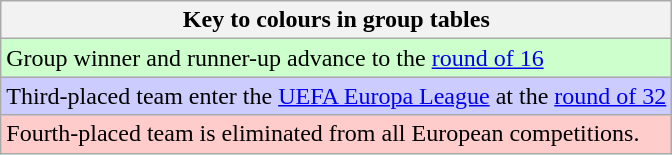<table class="wikitable">
<tr>
<th>Key to colours in group tables</th>
</tr>
<tr bgcolor="#ccffcc">
<td>Group winner and runner-up advance to the <a href='#'>round of 16</a></td>
</tr>
<tr bgcolor="#ccccff">
<td>Third-placed team enter the <a href='#'>UEFA Europa League</a> at the <a href='#'>round of 32</a></td>
</tr>
<tr bgcolor="#ffcccc">
<td>Fourth-placed team is eliminated from all European competitions.</td>
</tr>
</table>
